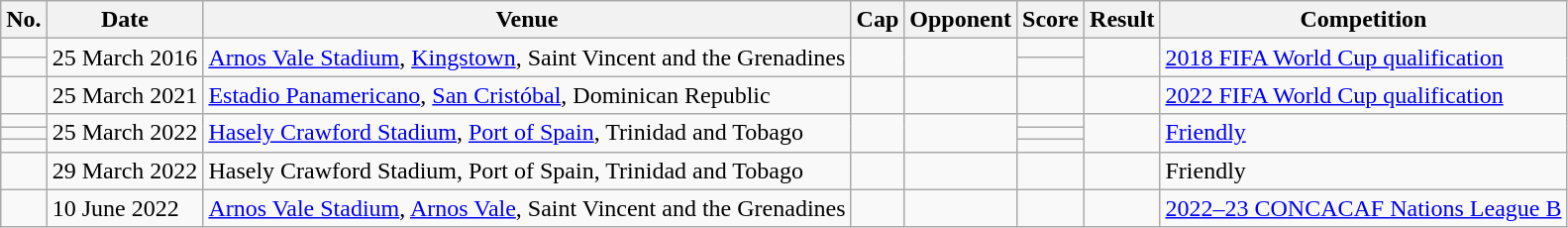<table class="wikitable" style="font-size:100%;">
<tr>
<th>No.</th>
<th>Date</th>
<th>Venue</th>
<th>Cap</th>
<th>Opponent</th>
<th>Score</th>
<th>Result</th>
<th>Competition</th>
</tr>
<tr>
<td></td>
<td rowspan=2>25 March 2016</td>
<td rowspan=2><a href='#'>Arnos Vale Stadium</a>, <a href='#'>Kingstown</a>, Saint Vincent and the Grenadines</td>
<td rowspan=2></td>
<td rowspan=2></td>
<td></td>
<td rowspan=2></td>
<td rowspan=2><a href='#'>2018 FIFA World Cup qualification</a></td>
</tr>
<tr>
<td></td>
<td></td>
</tr>
<tr>
<td></td>
<td>25 March 2021</td>
<td><a href='#'>Estadio Panamericano</a>, <a href='#'>San Cristóbal</a>, Dominican Republic</td>
<td></td>
<td></td>
<td></td>
<td></td>
<td><a href='#'>2022 FIFA World Cup qualification</a></td>
</tr>
<tr>
<td></td>
<td rowspan=3>25 March 2022</td>
<td rowspan=3><a href='#'>Hasely Crawford Stadium</a>, <a href='#'>Port of Spain</a>, Trinidad and Tobago</td>
<td rowspan=3></td>
<td rowspan=3></td>
<td></td>
<td rowspan=3></td>
<td rowspan=3><a href='#'>Friendly</a></td>
</tr>
<tr>
<td></td>
<td></td>
</tr>
<tr>
<td></td>
<td></td>
</tr>
<tr>
<td></td>
<td>29 March 2022</td>
<td>Hasely Crawford Stadium, Port of Spain, Trinidad and Tobago</td>
<td></td>
<td></td>
<td></td>
<td></td>
<td>Friendly</td>
</tr>
<tr>
<td></td>
<td>10 June 2022</td>
<td><a href='#'>Arnos Vale Stadium</a>, <a href='#'>Arnos Vale</a>, Saint Vincent and the Grenadines</td>
<td></td>
<td></td>
<td></td>
<td></td>
<td><a href='#'>2022–23 CONCACAF Nations League B</a></td>
</tr>
</table>
